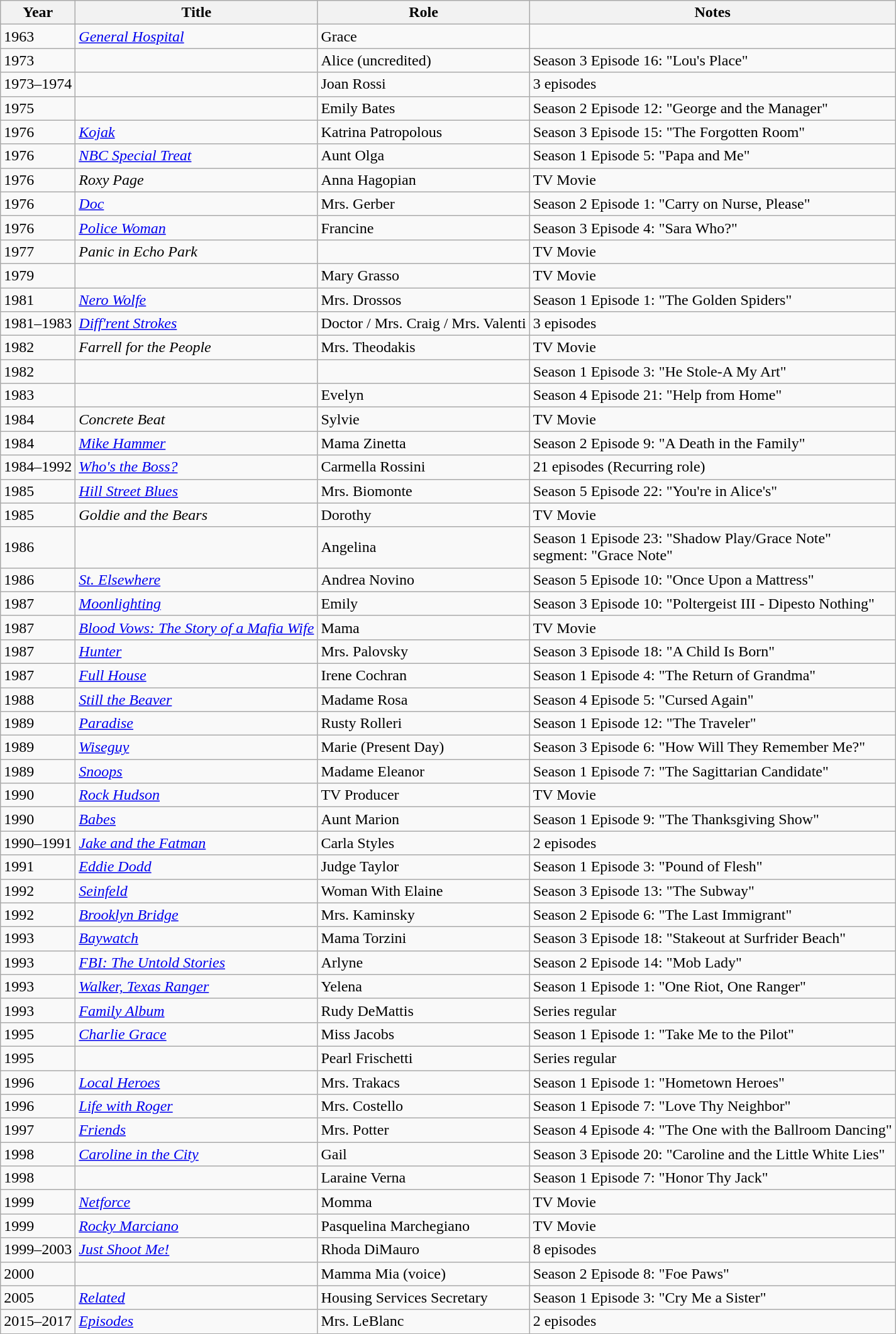<table class="wikitable sortable">
<tr>
<th>Year</th>
<th>Title</th>
<th>Role</th>
<th class="unsortable">Notes</th>
</tr>
<tr>
<td>1963</td>
<td><em><a href='#'>General Hospital</a></em></td>
<td>Grace</td>
<td></td>
</tr>
<tr>
<td>1973</td>
<td><em></em></td>
<td>Alice (uncredited)</td>
<td>Season 3 Episode 16: "Lou's Place"</td>
</tr>
<tr>
<td>1973–1974</td>
<td><em></em></td>
<td>Joan Rossi</td>
<td>3 episodes</td>
</tr>
<tr>
<td>1975</td>
<td><em></em></td>
<td>Emily Bates</td>
<td>Season 2 Episode 12: "George and the Manager"</td>
</tr>
<tr>
<td>1976</td>
<td><em><a href='#'>Kojak</a></em></td>
<td>Katrina Patropolous</td>
<td>Season 3 Episode 15: "The Forgotten Room"</td>
</tr>
<tr>
<td>1976</td>
<td><em><a href='#'>NBC Special Treat</a></em></td>
<td>Aunt Olga</td>
<td>Season 1 Episode 5: "Papa and Me"</td>
</tr>
<tr>
<td>1976</td>
<td><em>Roxy Page</em></td>
<td>Anna Hagopian</td>
<td>TV Movie</td>
</tr>
<tr>
<td>1976</td>
<td><em><a href='#'>Doc</a></em></td>
<td>Mrs. Gerber</td>
<td>Season 2 Episode 1: "Carry on Nurse, Please"</td>
</tr>
<tr>
<td>1976</td>
<td><em><a href='#'>Police Woman</a></em></td>
<td>Francine</td>
<td>Season 3 Episode 4: "Sara Who?"</td>
</tr>
<tr>
<td>1977</td>
<td><em>Panic in Echo Park</em></td>
<td></td>
<td>TV Movie</td>
</tr>
<tr>
<td>1979</td>
<td><em></em></td>
<td>Mary Grasso</td>
<td>TV Movie</td>
</tr>
<tr>
<td>1981</td>
<td><em><a href='#'>Nero Wolfe</a></em></td>
<td>Mrs. Drossos</td>
<td>Season 1 Episode 1: "The Golden Spiders"</td>
</tr>
<tr>
<td>1981–1983</td>
<td><em><a href='#'>Diff'rent Strokes</a></em></td>
<td>Doctor / Mrs. Craig / Mrs. Valenti</td>
<td>3 episodes</td>
</tr>
<tr>
<td>1982</td>
<td><em>Farrell for the People</em></td>
<td>Mrs. Theodakis</td>
<td>TV Movie</td>
</tr>
<tr>
<td>1982</td>
<td><em></em></td>
<td></td>
<td>Season 1 Episode 3: "He Stole-A My Art"</td>
</tr>
<tr>
<td>1983</td>
<td><em></em></td>
<td>Evelyn</td>
<td>Season 4 Episode 21: "Help from Home"</td>
</tr>
<tr>
<td>1984</td>
<td><em>Concrete Beat</em></td>
<td>Sylvie</td>
<td>TV Movie</td>
</tr>
<tr>
<td>1984</td>
<td><em><a href='#'>Mike Hammer</a></em></td>
<td>Mama Zinetta</td>
<td>Season 2 Episode 9: "A Death in the Family"</td>
</tr>
<tr>
<td>1984–1992</td>
<td><em><a href='#'>Who's the Boss?</a></em></td>
<td>Carmella Rossini</td>
<td>21 episodes (Recurring role)</td>
</tr>
<tr>
<td>1985</td>
<td><em><a href='#'>Hill Street Blues</a></em></td>
<td>Mrs. Biomonte</td>
<td>Season 5 Episode 22: "You're in Alice's"</td>
</tr>
<tr>
<td>1985</td>
<td><em>Goldie and the Bears</em></td>
<td>Dorothy</td>
<td>TV Movie</td>
</tr>
<tr>
<td>1986</td>
<td><em></em></td>
<td>Angelina</td>
<td>Season 1 Episode 23: "Shadow Play/Grace Note"<br>segment: "Grace Note"</td>
</tr>
<tr>
<td>1986</td>
<td><em><a href='#'>St. Elsewhere</a></em></td>
<td>Andrea Novino</td>
<td>Season 5 Episode 10: "Once Upon a Mattress"</td>
</tr>
<tr>
<td>1987</td>
<td><em><a href='#'>Moonlighting</a></em></td>
<td>Emily</td>
<td>Season 3 Episode 10: "Poltergeist III - Dipesto Nothing"</td>
</tr>
<tr>
<td>1987</td>
<td><em><a href='#'>Blood Vows: The Story of a Mafia Wife</a></em></td>
<td>Mama</td>
<td>TV Movie</td>
</tr>
<tr>
<td>1987</td>
<td><em><a href='#'>Hunter</a></em></td>
<td>Mrs. Palovsky</td>
<td>Season 3 Episode 18: "A Child Is Born"</td>
</tr>
<tr>
<td>1987</td>
<td><em><a href='#'>Full House</a></em></td>
<td>Irene Cochran</td>
<td>Season 1 Episode 4: "The Return of Grandma"</td>
</tr>
<tr>
<td>1988</td>
<td><em><a href='#'>Still the Beaver</a></em></td>
<td>Madame Rosa</td>
<td>Season 4 Episode 5: "Cursed Again"</td>
</tr>
<tr>
<td>1989</td>
<td><em><a href='#'>Paradise</a></em></td>
<td>Rusty Rolleri</td>
<td>Season 1 Episode 12: "The Traveler"</td>
</tr>
<tr>
<td>1989</td>
<td><em><a href='#'>Wiseguy</a></em></td>
<td>Marie (Present Day)</td>
<td>Season 3 Episode 6: "How Will They Remember Me?"</td>
</tr>
<tr>
<td>1989</td>
<td><em><a href='#'>Snoops</a></em></td>
<td>Madame Eleanor</td>
<td>Season 1 Episode 7: "The Sagittarian Candidate"</td>
</tr>
<tr>
<td>1990</td>
<td><em><a href='#'>Rock Hudson</a></em></td>
<td>TV Producer</td>
<td>TV Movie</td>
</tr>
<tr>
<td>1990</td>
<td><em><a href='#'>Babes</a></em></td>
<td>Aunt Marion</td>
<td>Season 1 Episode 9: "The Thanksgiving Show"</td>
</tr>
<tr>
<td>1990–1991</td>
<td><em><a href='#'>Jake and the Fatman</a></em></td>
<td>Carla Styles</td>
<td>2 episodes</td>
</tr>
<tr>
<td>1991</td>
<td><em><a href='#'>Eddie Dodd</a></em></td>
<td>Judge Taylor</td>
<td>Season 1 Episode 3: "Pound of Flesh"</td>
</tr>
<tr>
<td>1992</td>
<td><em><a href='#'>Seinfeld</a></em></td>
<td>Woman With Elaine</td>
<td>Season 3 Episode 13: "The Subway"</td>
</tr>
<tr>
<td>1992</td>
<td><em><a href='#'>Brooklyn Bridge</a></em></td>
<td>Mrs. Kaminsky</td>
<td>Season 2 Episode 6: "The Last Immigrant"</td>
</tr>
<tr>
<td>1993</td>
<td><em><a href='#'>Baywatch</a></em></td>
<td>Mama Torzini</td>
<td>Season 3 Episode 18: "Stakeout at Surfrider Beach"</td>
</tr>
<tr>
<td>1993</td>
<td><em><a href='#'>FBI: The Untold Stories</a></em></td>
<td>Arlyne</td>
<td>Season 2 Episode 14: "Mob Lady"</td>
</tr>
<tr>
<td>1993</td>
<td><em><a href='#'>Walker, Texas Ranger</a></em></td>
<td>Yelena</td>
<td>Season 1 Episode 1: "One Riot, One Ranger"</td>
</tr>
<tr>
<td>1993</td>
<td><em><a href='#'>Family Album</a></em></td>
<td>Rudy DeMattis</td>
<td>Series regular</td>
</tr>
<tr>
<td>1995</td>
<td><em><a href='#'>Charlie Grace</a></em></td>
<td>Miss Jacobs</td>
<td>Season 1 Episode 1: "Take Me to the Pilot"</td>
</tr>
<tr>
<td>1995</td>
<td><em></em></td>
<td>Pearl Frischetti</td>
<td>Series regular</td>
</tr>
<tr>
<td>1996</td>
<td><em><a href='#'>Local Heroes</a></em></td>
<td>Mrs. Trakacs</td>
<td>Season 1 Episode 1: "Hometown Heroes"</td>
</tr>
<tr>
<td>1996</td>
<td><em><a href='#'>Life with Roger</a></em></td>
<td>Mrs. Costello</td>
<td>Season 1 Episode 7: "Love Thy Neighbor"</td>
</tr>
<tr>
<td>1997</td>
<td><em><a href='#'>Friends</a></em></td>
<td>Mrs. Potter</td>
<td>Season 4 Episode 4: "The One with the Ballroom Dancing"</td>
</tr>
<tr>
<td>1998</td>
<td><em><a href='#'>Caroline in the City</a></em></td>
<td>Gail</td>
<td>Season 3 Episode 20: "Caroline and the Little White Lies"</td>
</tr>
<tr>
<td>1998</td>
<td><em></em></td>
<td>Laraine Verna</td>
<td>Season 1 Episode 7: "Honor Thy Jack"</td>
</tr>
<tr>
<td>1999</td>
<td><em><a href='#'>Netforce</a></em></td>
<td>Momma</td>
<td>TV Movie</td>
</tr>
<tr>
<td>1999</td>
<td><em><a href='#'>Rocky Marciano</a></em></td>
<td>Pasquelina Marchegiano</td>
<td>TV Movie</td>
</tr>
<tr>
<td>1999–2003</td>
<td><em><a href='#'>Just Shoot Me!</a></em></td>
<td>Rhoda DiMauro</td>
<td>8 episodes</td>
</tr>
<tr>
<td>2000</td>
<td><em></em></td>
<td>Mamma Mia (voice)</td>
<td>Season 2 Episode 8: "Foe Paws"</td>
</tr>
<tr>
<td>2005</td>
<td><em><a href='#'>Related</a></em></td>
<td>Housing Services Secretary</td>
<td>Season 1 Episode 3: "Cry Me a Sister"</td>
</tr>
<tr>
<td>2015–2017</td>
<td><em><a href='#'>Episodes</a></em></td>
<td>Mrs. LeBlanc</td>
<td>2 episodes</td>
</tr>
<tr>
</tr>
</table>
